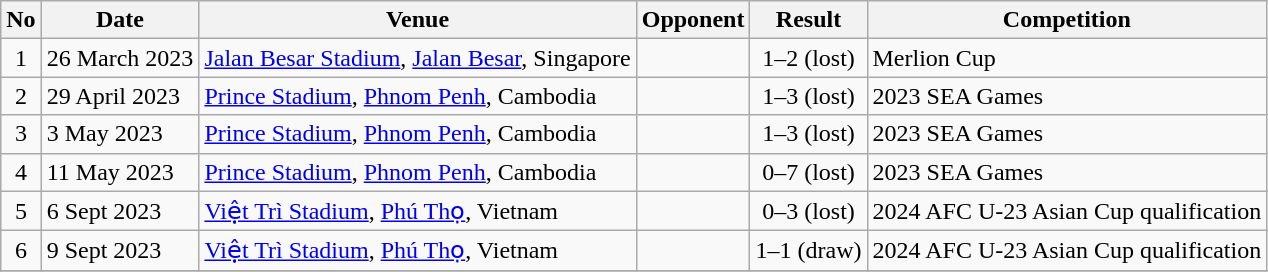<table class="wikitable">
<tr>
<th>No</th>
<th>Date</th>
<th>Venue</th>
<th>Opponent</th>
<th>Result</th>
<th>Competition</th>
</tr>
<tr>
<td align=center>1</td>
<td>26 March 2023</td>
<td><a href='#'>Jalan Besar Stadium</a>, <a href='#'>Jalan Besar</a>, Singapore</td>
<td></td>
<td align=center>1–2 (lost)</td>
<td>Merlion Cup</td>
</tr>
<tr>
<td align=center>2</td>
<td>29 April 2023</td>
<td><a href='#'>Prince Stadium</a>, <a href='#'>Phnom Penh</a>, Cambodia</td>
<td></td>
<td align=center>1–3 (lost)</td>
<td>2023 SEA Games</td>
</tr>
<tr>
<td align=center>3</td>
<td>3 May 2023</td>
<td><a href='#'>Prince Stadium</a>, <a href='#'>Phnom Penh</a>, Cambodia</td>
<td></td>
<td align=center>1–3 (lost)</td>
<td>2023 SEA Games</td>
</tr>
<tr>
<td align=center>4</td>
<td>11 May 2023</td>
<td><a href='#'>Prince Stadium</a>, <a href='#'>Phnom Penh</a>, Cambodia</td>
<td></td>
<td align=center>0–7 (lost)</td>
<td>2023 SEA Games</td>
</tr>
<tr>
<td align=center>5</td>
<td>6 Sept 2023</td>
<td><a href='#'>Việt Trì Stadium</a>, <a href='#'>Phú Thọ</a>, Vietnam</td>
<td></td>
<td align=center>0–3 (lost)</td>
<td>2024 AFC U-23 Asian Cup qualification</td>
</tr>
<tr>
<td align=center>6</td>
<td>9 Sept 2023</td>
<td><a href='#'>Việt Trì Stadium</a>, <a href='#'>Phú Thọ</a>, Vietnam</td>
<td></td>
<td align=center>1–1 (draw)</td>
<td>2024 AFC U-23 Asian Cup qualification</td>
</tr>
<tr>
</tr>
</table>
